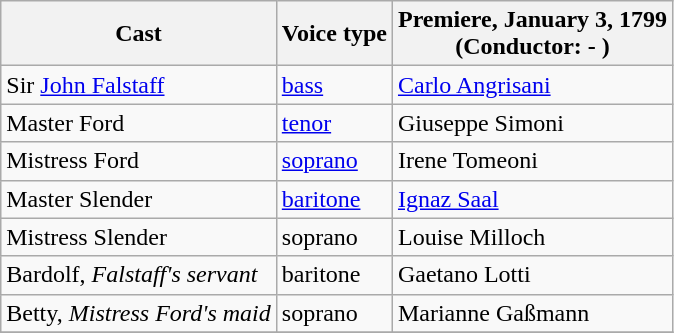<table class="wikitable">
<tr>
<th>Cast</th>
<th>Voice type</th>
<th>Premiere, January 3, 1799<br>(Conductor: - )</th>
</tr>
<tr>
<td>Sir <a href='#'>John Falstaff</a></td>
<td><a href='#'>bass</a></td>
<td><a href='#'>Carlo Angrisani</a></td>
</tr>
<tr>
<td>Master Ford</td>
<td><a href='#'>tenor</a></td>
<td>Giuseppe Simoni</td>
</tr>
<tr>
<td>Mistress Ford</td>
<td><a href='#'>soprano</a></td>
<td>Irene Tomeoni</td>
</tr>
<tr>
<td>Master Slender</td>
<td><a href='#'>baritone</a></td>
<td><a href='#'>Ignaz Saal</a></td>
</tr>
<tr>
<td>Mistress Slender</td>
<td>soprano</td>
<td>Louise Milloch</td>
</tr>
<tr>
<td>Bardolf, <em>Falstaff's servant</em></td>
<td>baritone</td>
<td>Gaetano Lotti</td>
</tr>
<tr>
<td>Betty, <em>Mistress Ford's maid</em></td>
<td>soprano</td>
<td>Marianne Gaßmann</td>
</tr>
<tr>
</tr>
</table>
